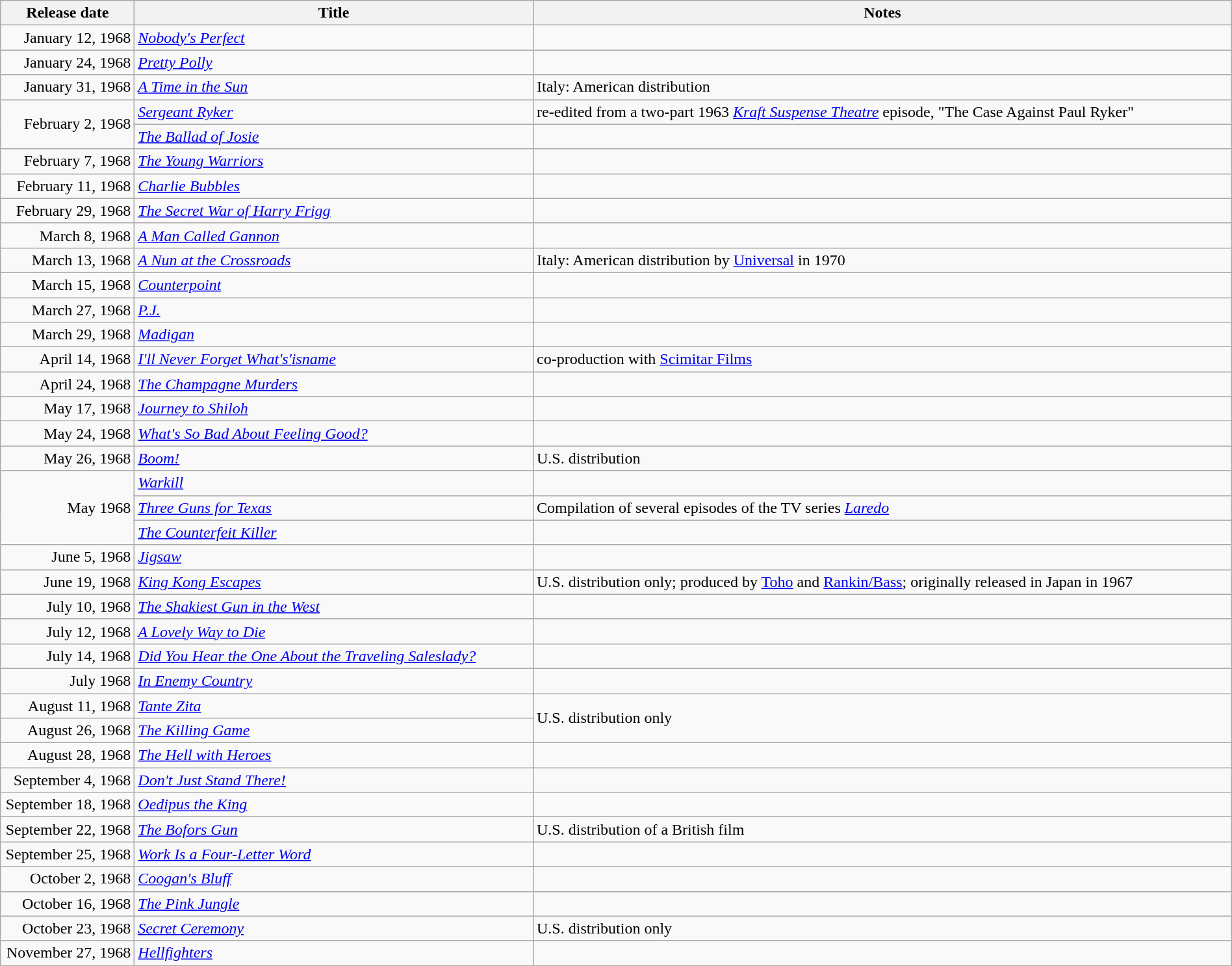<table class="wikitable sortable" style="width:100%;">
<tr>
<th scope="col" style="width:130px;">Release date</th>
<th>Title</th>
<th>Notes</th>
</tr>
<tr>
<td style="text-align:right;">January 12, 1968</td>
<td><em><a href='#'>Nobody's Perfect</a></em></td>
<td></td>
</tr>
<tr>
<td style="text-align:right;">January 24, 1968</td>
<td><em><a href='#'>Pretty Polly</a></em></td>
<td></td>
</tr>
<tr>
<td style="text-align:right;">January 31, 1968</td>
<td><em><a href='#'>A Time in the Sun</a></em></td>
<td>Italy: American distribution</td>
</tr>
<tr>
<td style="text-align:right;" rowspan="2">February 2, 1968</td>
<td><em><a href='#'>Sergeant Ryker</a></em></td>
<td>re-edited from a two-part 1963 <em><a href='#'>Kraft Suspense Theatre</a></em> episode, "The Case Against Paul Ryker"</td>
</tr>
<tr>
<td><em><a href='#'>The Ballad of Josie</a></em></td>
<td></td>
</tr>
<tr>
<td style="text-align:right;">February 7, 1968</td>
<td><em><a href='#'>The Young Warriors</a></em></td>
<td></td>
</tr>
<tr>
<td style="text-align:right;">February 11, 1968</td>
<td><em><a href='#'>Charlie Bubbles</a></em></td>
<td></td>
</tr>
<tr>
<td style="text-align:right;">February 29, 1968</td>
<td><em><a href='#'>The Secret War of Harry Frigg</a></em></td>
<td></td>
</tr>
<tr>
<td style="text-align:right;">March 8, 1968</td>
<td><em><a href='#'>A Man Called Gannon</a></em></td>
<td></td>
</tr>
<tr>
<td style="text-align:right;">March 13, 1968</td>
<td><em><a href='#'>A Nun at the Crossroads</a></em></td>
<td>Italy: American distribution by <a href='#'>Universal</a> in 1970</td>
</tr>
<tr>
<td style="text-align:right;">March 15, 1968</td>
<td><em><a href='#'>Counterpoint</a></em></td>
<td></td>
</tr>
<tr>
<td style="text-align:right;">March 27, 1968</td>
<td><em><a href='#'>P.J.</a></em></td>
<td></td>
</tr>
<tr>
<td style="text-align:right;">March 29, 1968</td>
<td><em><a href='#'>Madigan</a></em></td>
<td></td>
</tr>
<tr>
<td style="text-align:right;">April 14, 1968</td>
<td><em><a href='#'>I'll Never Forget What's'isname</a></em></td>
<td>co-production with <a href='#'>Scimitar Films</a></td>
</tr>
<tr>
<td style="text-align:right;">April 24, 1968</td>
<td><em><a href='#'>The Champagne Murders</a></em></td>
<td></td>
</tr>
<tr>
<td style="text-align:right;">May 17, 1968</td>
<td><em><a href='#'>Journey to Shiloh</a></em></td>
<td></td>
</tr>
<tr>
<td style="text-align:right;">May 24, 1968</td>
<td><em><a href='#'>What's So Bad About Feeling Good?</a></em></td>
<td></td>
</tr>
<tr>
<td style="text-align:right;">May 26, 1968</td>
<td><em><a href='#'>Boom!</a></em></td>
<td>U.S. distribution</td>
</tr>
<tr>
<td style="text-align:right;" rowspan="3">May 1968</td>
<td><em><a href='#'>Warkill</a></em></td>
<td></td>
</tr>
<tr>
<td><em><a href='#'>Three Guns for Texas</a></em></td>
<td>Compilation of several episodes of the TV series <em><a href='#'>Laredo</a></em></td>
</tr>
<tr>
<td><em><a href='#'>The Counterfeit Killer</a></em></td>
<td></td>
</tr>
<tr>
<td style="text-align:right;">June 5, 1968</td>
<td><em><a href='#'>Jigsaw</a></em></td>
<td></td>
</tr>
<tr>
<td style="text-align:right;">June 19, 1968</td>
<td><em><a href='#'>King Kong Escapes</a></em></td>
<td>U.S. distribution only; produced by <a href='#'>Toho</a> and <a href='#'>Rankin/Bass</a>; originally released in Japan in 1967</td>
</tr>
<tr>
<td style="text-align:right;">July 10, 1968</td>
<td><em><a href='#'>The Shakiest Gun in the West</a></em></td>
<td></td>
</tr>
<tr>
<td style="text-align:right;">July 12, 1968</td>
<td><em><a href='#'>A Lovely Way to Die</a></em></td>
<td></td>
</tr>
<tr>
<td style="text-align:right;">July 14, 1968</td>
<td><em><a href='#'>Did You Hear the One About the Traveling Saleslady?</a></em></td>
<td></td>
</tr>
<tr>
<td style="text-align:right;">July 1968</td>
<td><em><a href='#'>In Enemy Country</a></em></td>
<td></td>
</tr>
<tr>
<td style="text-align:right;">August 11, 1968</td>
<td><em><a href='#'>Tante Zita</a></em></td>
<td rowspan="2">U.S. distribution only</td>
</tr>
<tr>
<td style="text-align:right;">August 26, 1968</td>
<td><em><a href='#'>The Killing Game</a></em></td>
</tr>
<tr>
<td style="text-align:right;">August 28, 1968</td>
<td><em><a href='#'>The Hell with Heroes</a></em></td>
<td></td>
</tr>
<tr>
<td style="text-align:right;">September 4, 1968</td>
<td><em><a href='#'>Don't Just Stand There!</a></em></td>
<td></td>
</tr>
<tr>
<td style="text-align:right;">September 18, 1968</td>
<td><em><a href='#'>Oedipus the King</a></em></td>
<td></td>
</tr>
<tr>
<td style="text-align:right;">September 22, 1968</td>
<td><em><a href='#'>The Bofors Gun</a></em></td>
<td>U.S. distribution of a British film</td>
</tr>
<tr>
<td style="text-align:right;">September 25, 1968</td>
<td><em><a href='#'>Work Is a Four-Letter Word</a></em></td>
<td></td>
</tr>
<tr>
<td style="text-align:right;">October 2, 1968</td>
<td><em><a href='#'>Coogan's Bluff</a></em></td>
<td></td>
</tr>
<tr>
<td style="text-align:right;">October 16, 1968</td>
<td><em><a href='#'>The Pink Jungle</a></em></td>
<td></td>
</tr>
<tr>
<td style="text-align:right;">October 23, 1968</td>
<td><em><a href='#'>Secret Ceremony</a></em></td>
<td>U.S. distribution only</td>
</tr>
<tr>
<td style="text-align:right;">November 27, 1968</td>
<td><em><a href='#'>Hellfighters</a></em></td>
<td></td>
</tr>
<tr>
</tr>
</table>
